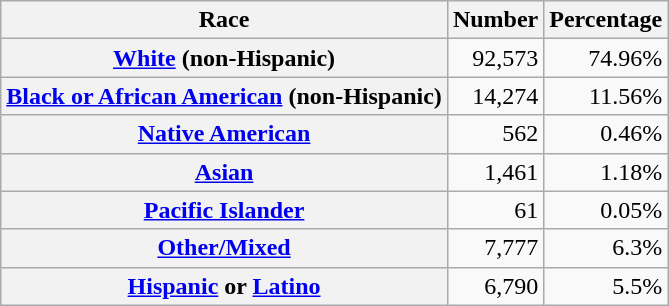<table class="wikitable" style="text-align:right">
<tr>
<th scope="col">Race</th>
<th scope="col">Number</th>
<th scope="col">Percentage</th>
</tr>
<tr>
<th scope="row"><a href='#'>White</a> (non-Hispanic)</th>
<td>92,573</td>
<td>74.96%</td>
</tr>
<tr>
<th scope="row"><a href='#'>Black or African American</a> (non-Hispanic)</th>
<td>14,274</td>
<td>11.56%</td>
</tr>
<tr>
<th scope="row"><a href='#'>Native American</a></th>
<td>562</td>
<td>0.46%</td>
</tr>
<tr>
<th scope="row"><a href='#'>Asian</a></th>
<td>1,461</td>
<td>1.18%</td>
</tr>
<tr>
<th scope="row"><a href='#'>Pacific Islander</a></th>
<td>61</td>
<td>0.05%</td>
</tr>
<tr>
<th scope="row"><a href='#'>Other/Mixed</a></th>
<td>7,777</td>
<td>6.3%</td>
</tr>
<tr>
<th scope="row"><a href='#'>Hispanic</a> or <a href='#'>Latino</a></th>
<td>6,790</td>
<td>5.5%</td>
</tr>
</table>
